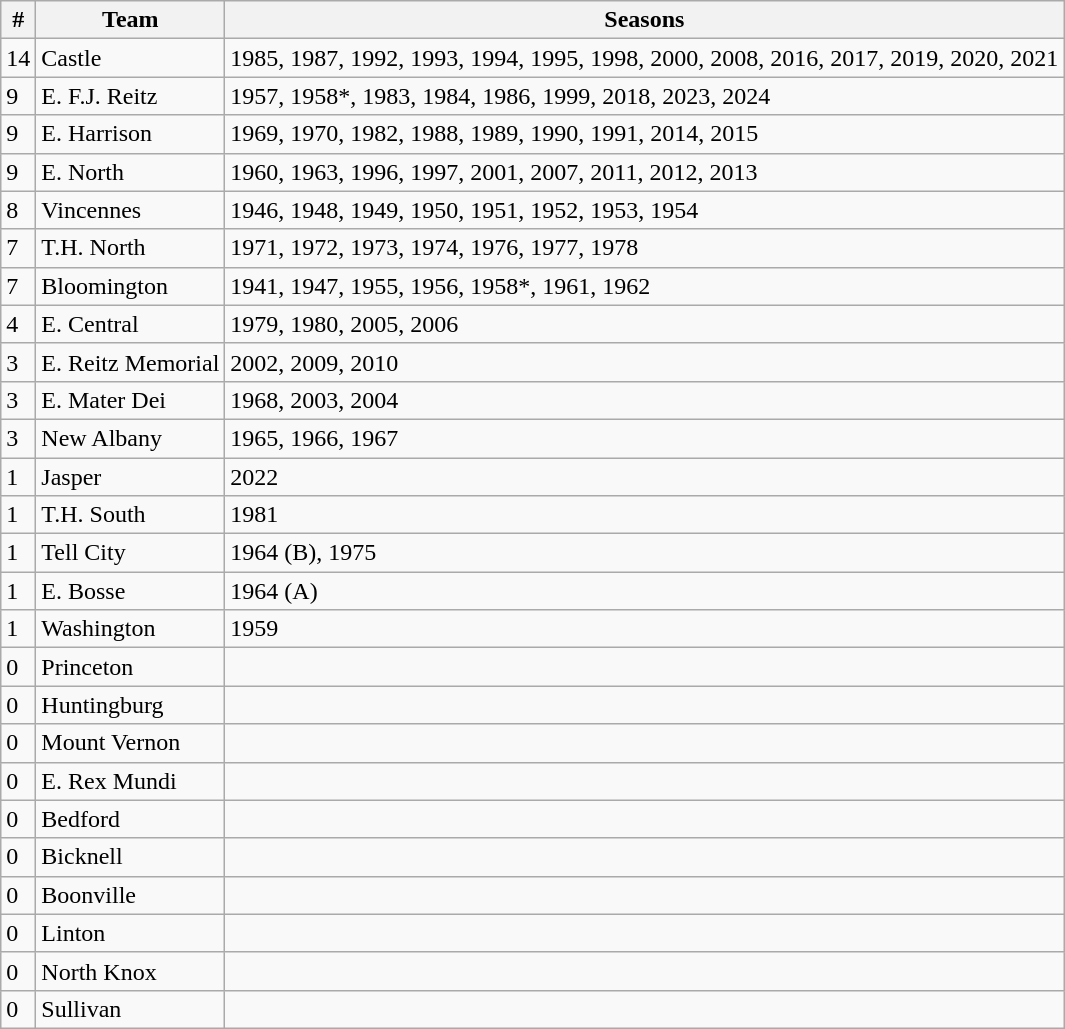<table class="wikitable" style=>
<tr>
<th>#</th>
<th>Team</th>
<th>Seasons</th>
</tr>
<tr>
<td>14</td>
<td>Castle</td>
<td>1985, 1987, 1992, 1993, 1994, 1995, 1998, 2000, 2008, 2016, 2017, 2019, 2020, 2021</td>
</tr>
<tr>
<td>9</td>
<td>E. F.J. Reitz</td>
<td>1957, 1958*, 1983, 1984, 1986, 1999, 2018, 2023, 2024</td>
</tr>
<tr>
<td>9</td>
<td>E. Harrison</td>
<td>1969, 1970, 1982, 1988, 1989, 1990, 1991, 2014, 2015</td>
</tr>
<tr>
<td>9</td>
<td>E. North</td>
<td>1960, 1963, 1996, 1997, 2001, 2007, 2011, 2012, 2013</td>
</tr>
<tr>
<td>8</td>
<td>Vincennes</td>
<td>1946, 1948, 1949, 1950, 1951, 1952, 1953, 1954</td>
</tr>
<tr>
<td>7</td>
<td>T.H. North</td>
<td>1971, 1972, 1973, 1974, 1976, 1977, 1978</td>
</tr>
<tr>
<td>7</td>
<td>Bloomington</td>
<td>1941, 1947, 1955, 1956, 1958*, 1961, 1962</td>
</tr>
<tr>
<td>4</td>
<td>E. Central</td>
<td>1979, 1980, 2005, 2006</td>
</tr>
<tr>
<td>3</td>
<td>E. Reitz Memorial</td>
<td>2002, 2009, 2010</td>
</tr>
<tr>
<td>3</td>
<td>E. Mater Dei</td>
<td>1968, 2003, 2004</td>
</tr>
<tr>
<td>3</td>
<td>New Albany</td>
<td>1965, 1966, 1967</td>
</tr>
<tr>
<td>1</td>
<td>Jasper</td>
<td>2022</td>
</tr>
<tr>
<td>1</td>
<td>T.H. South</td>
<td>1981</td>
</tr>
<tr>
<td>1</td>
<td>Tell City</td>
<td>1964 (B), 1975</td>
</tr>
<tr>
<td>1</td>
<td>E. Bosse</td>
<td>1964 (A)</td>
</tr>
<tr>
<td>1</td>
<td>Washington</td>
<td>1959</td>
</tr>
<tr>
<td>0</td>
<td>Princeton</td>
<td></td>
</tr>
<tr>
<td>0</td>
<td>Huntingburg</td>
<td></td>
</tr>
<tr>
<td>0</td>
<td>Mount Vernon</td>
<td></td>
</tr>
<tr>
<td>0</td>
<td>E. Rex Mundi</td>
<td></td>
</tr>
<tr>
<td>0</td>
<td>Bedford</td>
<td></td>
</tr>
<tr>
<td>0</td>
<td>Bicknell</td>
<td></td>
</tr>
<tr>
<td>0</td>
<td>Boonville</td>
<td></td>
</tr>
<tr>
<td>0</td>
<td>Linton</td>
<td></td>
</tr>
<tr>
<td>0</td>
<td>North Knox</td>
<td></td>
</tr>
<tr>
<td>0</td>
<td>Sullivan</td>
<td></td>
</tr>
</table>
